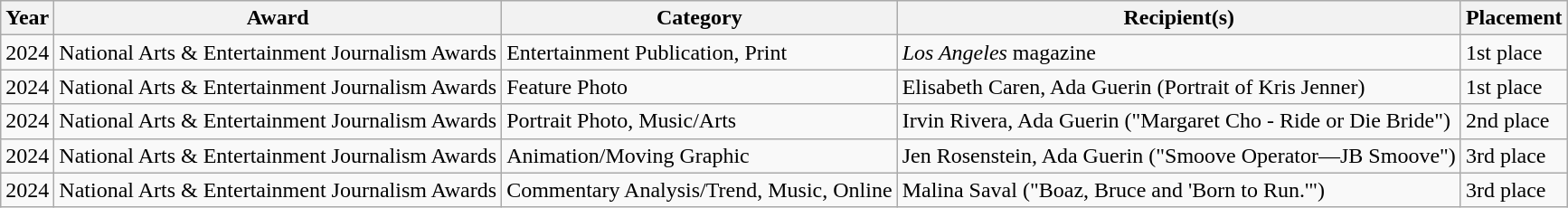<table class="wikitable sortable">
<tr>
<th>Year</th>
<th>Award</th>
<th>Category</th>
<th>Recipient(s)</th>
<th>Placement</th>
</tr>
<tr>
<td>2024</td>
<td>National Arts & Entertainment Journalism Awards</td>
<td>Entertainment Publication, Print</td>
<td><em>Los Angeles</em> magazine</td>
<td>1st place</td>
</tr>
<tr>
<td>2024</td>
<td>National Arts & Entertainment Journalism Awards</td>
<td>Feature Photo</td>
<td>Elisabeth Caren, Ada Guerin (Portrait of Kris Jenner)</td>
<td>1st place</td>
</tr>
<tr>
<td>2024</td>
<td>National Arts & Entertainment Journalism Awards</td>
<td>Portrait Photo, Music/Arts</td>
<td>Irvin Rivera, Ada Guerin ("Margaret Cho - Ride or Die Bride")</td>
<td>2nd place</td>
</tr>
<tr>
<td>2024</td>
<td>National Arts & Entertainment Journalism Awards</td>
<td>Animation/Moving Graphic</td>
<td>Jen Rosenstein, Ada Guerin ("Smoove Operator—JB Smoove")</td>
<td>3rd place</td>
</tr>
<tr>
<td>2024</td>
<td>National Arts & Entertainment Journalism Awards</td>
<td>Commentary Analysis/Trend, Music, Online</td>
<td>Malina Saval ("Boaz, Bruce and 'Born to Run.'")</td>
<td>3rd place</td>
</tr>
</table>
